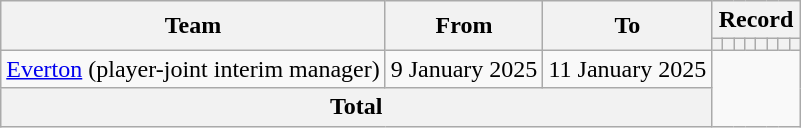<table class=wikitable style=text-align:center>
<tr>
<th rowspan="2">Team</th>
<th rowspan="2">From</th>
<th rowspan="2">To</th>
<th colspan="8">Record</th>
</tr>
<tr>
<th></th>
<th></th>
<th></th>
<th></th>
<th></th>
<th></th>
<th></th>
<th></th>
</tr>
<tr>
<td align=left><a href='#'>Everton</a> (player-joint interim manager)</td>
<td align=left>9 January 2025</td>
<td align=left>11 January 2025<br></td>
</tr>
<tr>
<th colspan="3">Total<br></th>
</tr>
</table>
